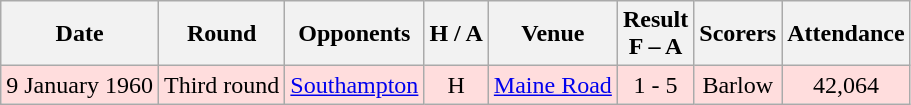<table class="wikitable" style="text-align:center">
<tr>
<th>Date</th>
<th>Round</th>
<th>Opponents</th>
<th>H / A</th>
<th>Venue</th>
<th>Result<br>F – A</th>
<th>Scorers</th>
<th>Attendance</th>
</tr>
<tr bgcolor="#ffdddd">
<td>9 January 1960</td>
<td>Third round</td>
<td><a href='#'>Southampton</a></td>
<td>H</td>
<td><a href='#'>Maine Road</a></td>
<td>1 - 5</td>
<td>Barlow</td>
<td>42,064</td>
</tr>
</table>
